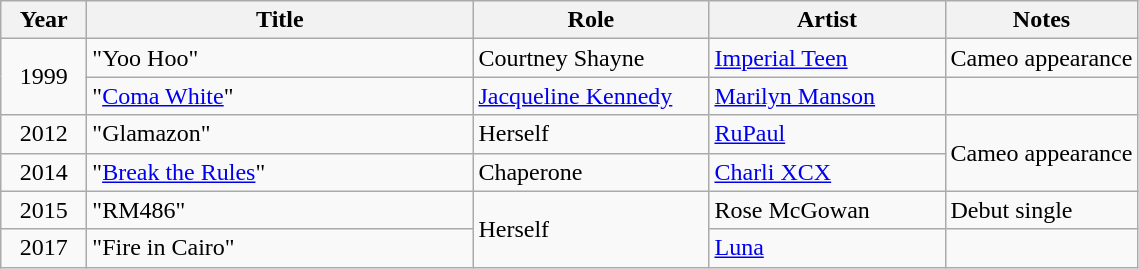<table class="wikitable">
<tr>
<th style="width:50px;">Year</th>
<th style="width:250px;">Title</th>
<th style="width:150px;">Role</th>
<th style="width:150px;">Artist</th>
<th>Notes</th>
</tr>
<tr>
<td style="text-align:center;" rowspan=2>1999</td>
<td>"Yoo Hoo"</td>
<td>Courtney Shayne</td>
<td><a href='#'>Imperial Teen</a></td>
<td>Cameo appearance</td>
</tr>
<tr>
<td>"<a href='#'>Coma White</a>"</td>
<td><a href='#'>Jacqueline Kennedy</a></td>
<td><a href='#'>Marilyn Manson</a></td>
<td></td>
</tr>
<tr>
<td style="text-align:center;">2012</td>
<td>"Glamazon"</td>
<td>Herself</td>
<td><a href='#'>RuPaul</a></td>
<td rowspan=2>Cameo appearance</td>
</tr>
<tr>
<td style="text-align:center;">2014</td>
<td>"<a href='#'>Break the Rules</a>"</td>
<td>Chaperone</td>
<td><a href='#'>Charli XCX</a></td>
</tr>
<tr>
<td style="text-align:center;">2015</td>
<td>"RM486"</td>
<td rowspan=2>Herself</td>
<td>Rose McGowan</td>
<td>Debut single</td>
</tr>
<tr>
<td style="text-align:center;">2017</td>
<td>"Fire in Cairo"</td>
<td><a href='#'>Luna</a></td>
<td></td>
</tr>
</table>
